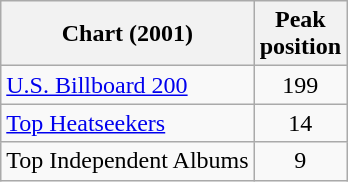<table class="wikitable sortable">
<tr>
<th>Chart (2001)</th>
<th>Peak<br>position</th>
</tr>
<tr>
<td><a href='#'>U.S. Billboard 200</a></td>
<td style="text-align:center;">199</td>
</tr>
<tr>
<td><a href='#'>Top Heatseekers</a></td>
<td style="text-align:center;">14</td>
</tr>
<tr>
<td>Top Independent Albums</td>
<td style="text-align:center;">9</td>
</tr>
</table>
